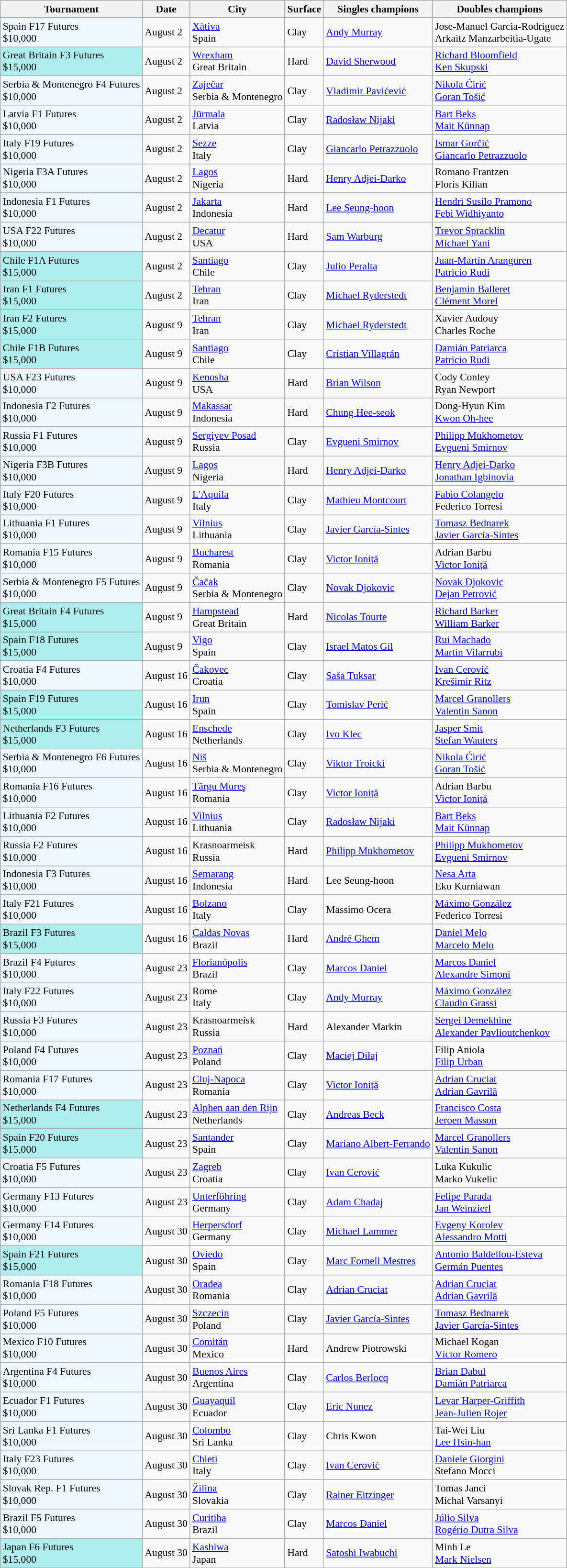<table class="sortable wikitable" style="font-size:90%">
<tr>
<th>Tournament</th>
<th>Date</th>
<th>City</th>
<th>Surface</th>
<th>Singles champions</th>
<th>Doubles champions</th>
</tr>
<tr>
<td style="background:#f0f8ff;">Spain F17 Futures<br>$10,000</td>
<td>August 2</td>
<td><a href='#'>Xàtiva</a><br>Spain</td>
<td>Clay</td>
<td> <a href='#'>Andy Murray</a></td>
<td> Jose-Manuel Garcia-Rodriguez<br> Arkaitz Manzarbeitia-Ugate</td>
</tr>
<tr>
<td style="background:#afeeee;">Great Britain F3 Futures<br>$15,000</td>
<td>August 2</td>
<td><a href='#'>Wrexham</a><br>Great Britain</td>
<td>Hard</td>
<td> <a href='#'>David Sherwood</a></td>
<td> <a href='#'>Richard Bloomfield</a><br> <a href='#'>Ken Skupski</a></td>
</tr>
<tr>
<td style="background:#f0f8ff;">Serbia & Montenegro F4 Futures<br>$10,000</td>
<td>August 2</td>
<td><a href='#'>Zaječar</a><br>Serbia & Montenegro</td>
<td>Clay</td>
<td> <a href='#'>Vladimir Pavićević</a></td>
<td> <a href='#'>Nikola Ćirić</a><br> <a href='#'>Goran Tošić</a></td>
</tr>
<tr>
<td style="background:#f0f8ff;">Latvia F1 Futures<br>$10,000</td>
<td>August 2</td>
<td><a href='#'>Jūrmala</a><br>Latvia</td>
<td>Clay</td>
<td> <a href='#'>Radosław Nijaki</a></td>
<td> <a href='#'>Bart Beks</a><br> <a href='#'>Mait Künnap</a></td>
</tr>
<tr>
<td style="background:#f0f8ff;">Italy F19 Futures<br>$10,000</td>
<td>August 2</td>
<td><a href='#'>Sezze</a><br>Italy</td>
<td>Clay</td>
<td> <a href='#'>Giancarlo Petrazzuolo</a></td>
<td> <a href='#'>Ismar Gorčić</a><br> <a href='#'>Giancarlo Petrazzuolo</a></td>
</tr>
<tr>
<td style="background:#f0f8ff;">Nigeria F3A Futures<br>$10,000</td>
<td>August 2</td>
<td><a href='#'>Lagos</a><br>Nigeria</td>
<td>Hard</td>
<td> <a href='#'>Henry Adjei-Darko</a></td>
<td> Romano Frantzen<br> Floris Kilian</td>
</tr>
<tr>
<td style="background:#f0f8ff;">Indonesia F1 Futures<br>$10,000</td>
<td>August 2</td>
<td><a href='#'>Jakarta</a><br>Indonesia</td>
<td>Hard</td>
<td> <a href='#'>Lee Seung-hoon</a></td>
<td> <a href='#'>Hendri Susilo Pramono</a><br> <a href='#'>Febi Widhiyanto</a></td>
</tr>
<tr>
<td style="background:#f0f8ff;">USA F22 Futures<br>$10,000</td>
<td>August 2</td>
<td><a href='#'>Decatur</a><br>USA</td>
<td>Hard</td>
<td> <a href='#'>Sam Warburg</a></td>
<td> <a href='#'>Trevor Spracklin</a><br> <a href='#'>Michael Yani</a></td>
</tr>
<tr>
<td style="background:#afeeee;">Chile F1A Futures<br>$15,000</td>
<td>August 2</td>
<td><a href='#'>Santiago</a><br>Chile</td>
<td>Clay</td>
<td> <a href='#'>Julio Peralta</a></td>
<td> <a href='#'>Juan-Martín Aranguren</a><br> <a href='#'>Patricio Rudi</a></td>
</tr>
<tr>
<td style="background:#afeeee;">Iran F1 Futures<br>$15,000</td>
<td>August 2</td>
<td><a href='#'>Tehran</a><br>Iran</td>
<td>Clay</td>
<td> <a href='#'>Michael Ryderstedt</a></td>
<td> <a href='#'>Benjamin Balleret</a><br> <a href='#'>Clément Morel</a></td>
</tr>
<tr>
<td style="background:#afeeee;">Iran F2 Futures<br>$15,000</td>
<td>August 9</td>
<td><a href='#'>Tehran</a><br>Iran</td>
<td>Clay</td>
<td> <a href='#'>Michael Ryderstedt</a></td>
<td> Xavier Audouy<br> Charles Roche</td>
</tr>
<tr>
<td style="background:#afeeee;">Chile F1B Futures<br>$15,000</td>
<td>August 9</td>
<td><a href='#'>Santiago</a><br>Chile</td>
<td>Clay</td>
<td> <a href='#'>Cristian Villagrán</a></td>
<td> <a href='#'>Damián Patriarca</a><br> <a href='#'>Patricio Rudi</a></td>
</tr>
<tr>
<td style="background:#f0f8ff;">USA F23 Futures<br>$10,000</td>
<td>August 9</td>
<td><a href='#'>Kenosha</a><br>USA</td>
<td>Hard</td>
<td> <a href='#'>Brian Wilson</a></td>
<td> Cody Conley<br> Ryan Newport</td>
</tr>
<tr>
<td style="background:#f0f8ff;">Indonesia F2 Futures<br>$10,000</td>
<td>August 9</td>
<td><a href='#'>Makassar</a><br>Indonesia</td>
<td>Hard</td>
<td> <a href='#'>Chung Hee-seok</a></td>
<td> Dong-Hyun Kim<br> <a href='#'>Kwon Oh-hee</a></td>
</tr>
<tr>
<td style="background:#f0f8ff;">Russia F1 Futures<br>$10,000</td>
<td>August 9</td>
<td><a href='#'>Sergiyev Posad</a><br>Russia</td>
<td>Clay</td>
<td> <a href='#'>Evgueni Smirnov</a></td>
<td> <a href='#'>Philipp Mukhometov</a><br> <a href='#'>Evgueni Smirnov</a></td>
</tr>
<tr>
<td style="background:#f0f8ff;">Nigeria F3B Futures<br>$10,000</td>
<td>August 9</td>
<td><a href='#'>Lagos</a><br>Nigeria</td>
<td>Hard</td>
<td> <a href='#'>Henry Adjei-Darko</a></td>
<td> <a href='#'>Henry Adjei-Darko</a><br> <a href='#'>Jonathan Igbinovia</a></td>
</tr>
<tr>
<td style="background:#f0f8ff;">Italy F20 Futures<br>$10,000</td>
<td>August 9</td>
<td><a href='#'>L'Aquila</a><br>Italy</td>
<td>Clay</td>
<td> <a href='#'>Mathieu Montcourt</a></td>
<td> <a href='#'>Fabio Colangelo</a><br> Federico Torresi</td>
</tr>
<tr>
<td style="background:#f0f8ff;">Lithuania F1 Futures<br>$10,000</td>
<td>August 9</td>
<td><a href='#'>Vilnius</a><br>Lithuania</td>
<td>Clay</td>
<td> <a href='#'>Javier García-Sintes</a></td>
<td> <a href='#'>Tomasz Bednarek</a><br> <a href='#'>Javier García-Sintes</a></td>
</tr>
<tr>
<td style="background:#f0f8ff;">Romania F15 Futures<br>$10,000</td>
<td>August 9</td>
<td><a href='#'>Bucharest</a><br>Romania</td>
<td>Clay</td>
<td> <a href='#'>Victor Ioniță</a></td>
<td> Adrian Barbu<br> <a href='#'>Victor Ioniță</a></td>
</tr>
<tr>
<td style="background:#f0f8ff;">Serbia & Montenegro F5 Futures<br>$10,000</td>
<td>August 9</td>
<td><a href='#'>Čačak</a><br>Serbia & Montenegro</td>
<td>Clay</td>
<td> <a href='#'>Novak Djokovic</a></td>
<td> <a href='#'>Novak Djokovic</a><br> <a href='#'>Dejan Petrović</a></td>
</tr>
<tr>
<td style="background:#afeeee;">Great Britain F4 Futures<br>$15,000</td>
<td>August 9</td>
<td><a href='#'>Hampstead</a><br>Great Britain</td>
<td>Hard</td>
<td> <a href='#'>Nicolas Tourte</a></td>
<td> <a href='#'>Richard Barker</a><br> <a href='#'>William Barker</a></td>
</tr>
<tr>
<td style="background:#afeeee;">Spain F18 Futures<br>$15,000</td>
<td>August 9</td>
<td><a href='#'>Vigo</a><br>Spain</td>
<td>Clay</td>
<td> <a href='#'>Israel Matos Gil</a></td>
<td> <a href='#'>Rui Machado</a><br> <a href='#'>Martín Vilarrubí</a></td>
</tr>
<tr>
<td style="background:#f0f8ff;">Croatia F4 Futures<br>$10,000</td>
<td>August 16</td>
<td><a href='#'>Čakovec</a><br>Croatia</td>
<td>Clay</td>
<td> <a href='#'>Saša Tuksar</a></td>
<td> <a href='#'>Ivan Cerović</a><br> <a href='#'>Krešimir Ritz</a></td>
</tr>
<tr>
<td style="background:#afeeee;">Spain F19 Futures<br>$15,000</td>
<td>August 16</td>
<td><a href='#'>Irun</a><br>Spain</td>
<td>Clay</td>
<td> <a href='#'>Tomislav Perić</a></td>
<td> <a href='#'>Marcel Granollers</a><br> <a href='#'>Valentin Sanon</a></td>
</tr>
<tr>
<td style="background:#afeeee;">Netherlands F3 Futures<br>$15,000</td>
<td>August 16</td>
<td><a href='#'>Enschede</a><br>Netherlands</td>
<td>Clay</td>
<td> <a href='#'>Ivo Klec</a></td>
<td> <a href='#'>Jasper Smit</a><br> <a href='#'>Stefan Wauters</a></td>
</tr>
<tr>
<td style="background:#f0f8ff;">Serbia & Montenegro F6 Futures<br>$10,000</td>
<td>August 16</td>
<td><a href='#'>Niš</a><br>Serbia & Montenegro</td>
<td>Clay</td>
<td> <a href='#'>Viktor Troicki</a></td>
<td> <a href='#'>Nikola Ćirić</a><br> <a href='#'>Goran Tošić</a></td>
</tr>
<tr>
<td style="background:#f0f8ff;">Romania F16 Futures<br>$10,000</td>
<td>August 16</td>
<td><a href='#'>Târgu Mureş</a><br>Romania</td>
<td>Clay</td>
<td> <a href='#'>Victor Ioniță</a></td>
<td> Adrian Barbu<br> <a href='#'>Victor Ioniță</a></td>
</tr>
<tr>
<td style="background:#f0f8ff;">Lithuania F2 Futures<br>$10,000</td>
<td>August 16</td>
<td><a href='#'>Vilnius</a><br>Lithuania</td>
<td>Clay</td>
<td> <a href='#'>Radosław Nijaki</a></td>
<td> <a href='#'>Bart Beks</a><br> <a href='#'>Mait Künnap</a></td>
</tr>
<tr>
<td style="background:#f0f8ff;">Russia F2 Futures<br>$10,000</td>
<td>August 16</td>
<td>Krasnoarmeisk<br>Russia</td>
<td>Hard</td>
<td> <a href='#'>Philipp Mukhometov</a></td>
<td> <a href='#'>Philipp Mukhometov</a><br> <a href='#'>Evgueni Smirnov</a></td>
</tr>
<tr>
<td style="background:#f0f8ff;">Indonesia F3 Futures<br>$10,000</td>
<td>August 16</td>
<td><a href='#'>Semarang</a><br>Indonesia</td>
<td>Hard</td>
<td> Lee Seung-hoon</td>
<td> <a href='#'>Nesa Arta</a><br> Eko Kurniawan</td>
</tr>
<tr>
<td style="background:#f0f8ff;">Italy F21 Futures<br>$10,000</td>
<td>August 16</td>
<td><a href='#'>Bolzano</a><br>Italy</td>
<td>Clay</td>
<td> Massimo Ocera</td>
<td> <a href='#'>Máximo González</a><br> Federico Torresi</td>
</tr>
<tr>
<td style="background:#afeeee;">Brazil F3 Futures<br>$15,000</td>
<td>August 16</td>
<td><a href='#'>Caldas Novas</a><br>Brazil</td>
<td>Hard</td>
<td> <a href='#'>André Ghem</a></td>
<td> <a href='#'>Daniel Melo</a><br> <a href='#'>Marcelo Melo</a></td>
</tr>
<tr>
<td style="background:#f0f8ff;">Brazil F4 Futures<br>$10,000</td>
<td>August 23</td>
<td><a href='#'>Florianópolis</a><br>Brazil</td>
<td>Clay</td>
<td> <a href='#'>Marcos Daniel</a></td>
<td> <a href='#'>Marcos Daniel</a><br> <a href='#'>Alexandre Simoni</a></td>
</tr>
<tr>
<td style="background:#f0f8ff;">Italy F22 Futures<br>$10,000</td>
<td>August 23</td>
<td>Rome<br>Italy</td>
<td>Clay</td>
<td> <a href='#'>Andy Murray</a></td>
<td> <a href='#'>Máximo González</a><br> <a href='#'>Claudio Grassi</a></td>
</tr>
<tr>
<td style="background:#f0f8ff;">Russia F3 Futures<br>$10,000</td>
<td>August 23</td>
<td>Krasnoarmeisk<br>Russia</td>
<td>Hard</td>
<td> Alexander Markin</td>
<td> <a href='#'>Sergei Demekhine</a><br> <a href='#'>Alexander Pavlioutchenkov</a></td>
</tr>
<tr>
<td style="background:#f0f8ff;">Poland F4 Futures<br>$10,000</td>
<td>August 23</td>
<td><a href='#'>Poznań</a><br>Poland</td>
<td>Clay</td>
<td> <a href='#'>Maciej Diłaj</a></td>
<td> Filip Aniola<br> <a href='#'>Filip Urban</a></td>
</tr>
<tr>
<td style="background:#f0f8ff;">Romania F17 Futures<br>$10,000</td>
<td>August 23</td>
<td><a href='#'>Cluj-Napoca</a><br>Romania</td>
<td>Clay</td>
<td> <a href='#'>Victor Ioniță</a></td>
<td> <a href='#'>Adrian Cruciat</a><br> <a href='#'>Adrian Gavrilă</a></td>
</tr>
<tr>
<td style="background:#afeeee;">Netherlands F4 Futures<br>$15,000</td>
<td>August 23</td>
<td><a href='#'>Alphen aan den Rijn</a><br>Netherlands</td>
<td>Clay</td>
<td> <a href='#'>Andreas Beck</a></td>
<td> <a href='#'>Francisco Costa</a><br> <a href='#'>Jeroen Masson</a></td>
</tr>
<tr>
<td style="background:#afeeee;">Spain F20 Futures<br>$15,000</td>
<td>August 23</td>
<td><a href='#'>Santander</a><br>Spain</td>
<td>Clay</td>
<td> <a href='#'>Mariano Albert-Ferrando</a></td>
<td> <a href='#'>Marcel Granollers</a><br> <a href='#'>Valentin Sanon</a></td>
</tr>
<tr>
<td style="background:#f0f8ff;">Croatia F5 Futures<br>$10,000</td>
<td>August 23</td>
<td><a href='#'>Zagreb</a><br>Croatia</td>
<td>Clay</td>
<td> <a href='#'>Ivan Cerović</a></td>
<td> Luka Kukulic<br> Marko Vukelic</td>
</tr>
<tr>
<td style="background:#f0f8ff;">Germany F13 Futures<br>$10,000</td>
<td>August 23</td>
<td><a href='#'>Unterföhring</a><br>Germany</td>
<td>Clay</td>
<td> <a href='#'>Adam Chadaj</a></td>
<td> <a href='#'>Felipe Parada</a><br> <a href='#'>Jan Weinzierl</a></td>
</tr>
<tr>
<td style="background:#f0f8ff;">Germany F14 Futures<br>$10,000</td>
<td>August 30</td>
<td><a href='#'>Herpersdorf</a><br>Germany</td>
<td>Clay</td>
<td> <a href='#'>Michael Lammer</a></td>
<td> <a href='#'>Evgeny Korolev</a><br> <a href='#'>Alessandro Motti</a></td>
</tr>
<tr>
<td style="background:#afeeee;">Spain F21 Futures<br>$15,000</td>
<td>August 30</td>
<td><a href='#'>Oviedo</a><br>Spain</td>
<td>Clay</td>
<td> <a href='#'>Marc Fornell Mestres</a></td>
<td> <a href='#'>Antonio Baldellou-Esteva</a><br> <a href='#'>Germán Puentes</a></td>
</tr>
<tr>
<td style="background:#f0f8ff;">Romania F18 Futures<br>$10,000</td>
<td>August 30</td>
<td><a href='#'>Oradea</a><br>Romania</td>
<td>Clay</td>
<td> <a href='#'>Adrian Cruciat</a></td>
<td> <a href='#'>Adrian Cruciat</a><br> <a href='#'>Adrian Gavrilă</a></td>
</tr>
<tr>
<td style="background:#f0f8ff;">Poland F5 Futures<br>$10,000</td>
<td>August 30</td>
<td><a href='#'>Szczecin</a><br>Poland</td>
<td>Clay</td>
<td> <a href='#'>Javier García-Sintes</a></td>
<td> <a href='#'>Tomasz Bednarek</a><br> <a href='#'>Javier García-Sintes</a></td>
</tr>
<tr>
<td style="background:#f0f8ff;">Mexico F10 Futures<br>$10,000</td>
<td>August 30</td>
<td><a href='#'>Comitán</a><br>Mexico</td>
<td>Hard</td>
<td> Andrew Piotrowski</td>
<td> Michael Kogan<br> <a href='#'>Víctor Romero</a></td>
</tr>
<tr>
<td style="background:#f0f8ff;">Argentina F4 Futures<br>$10,000</td>
<td>August 30</td>
<td><a href='#'>Buenos Aires</a><br>Argentina</td>
<td>Clay</td>
<td> <a href='#'>Carlos Berlocq</a></td>
<td> <a href='#'>Brian Dabul</a><br> <a href='#'>Damián Patriarca</a></td>
</tr>
<tr>
<td style="background:#f0f8ff;">Ecuador F1 Futures<br>$10,000</td>
<td>August 30</td>
<td><a href='#'>Guayaquil</a><br>Ecuador</td>
<td>Clay</td>
<td> <a href='#'>Eric Nunez</a></td>
<td> <a href='#'>Levar Harper-Griffith</a><br> <a href='#'>Jean-Julien Rojer</a></td>
</tr>
<tr>
<td style="background:#f0f8ff;">Sri Lanka F1 Futures<br>$10,000</td>
<td>August 30</td>
<td><a href='#'>Colombo</a><br>Sri Lanka</td>
<td>Clay</td>
<td> Chris Kwon</td>
<td> Tai-Wei Liu<br> <a href='#'>Lee Hsin-han</a></td>
</tr>
<tr>
<td style="background:#f0f8ff;">Italy F23 Futures<br>$10,000</td>
<td>August 30</td>
<td><a href='#'>Chieti</a><br>Italy</td>
<td>Clay</td>
<td> <a href='#'>Ivan Cerović</a></td>
<td> <a href='#'>Daniele Giorgini</a><br> Stefano Mocci</td>
</tr>
<tr>
<td style="background:#f0f8ff;">Slovak Rep. F1 Futures<br>$10,000</td>
<td>August 30</td>
<td><a href='#'>Žilina</a><br>Slovakia</td>
<td>Clay</td>
<td> <a href='#'>Rainer Eitzinger</a></td>
<td> Tomas Janci<br> Michal Varsanyi</td>
</tr>
<tr>
<td style="background:#f0f8ff;">Brazil F5 Futures<br>$10,000</td>
<td>August 30</td>
<td><a href='#'>Curitiba</a><br>Brazil</td>
<td>Clay</td>
<td> <a href='#'>Marcos Daniel</a></td>
<td> <a href='#'>Júlio Silva</a><br> <a href='#'>Rogério Dutra Silva</a></td>
</tr>
<tr>
<td style="background:#afeeee;">Japan F6 Futures<br>$15,000</td>
<td>August 30</td>
<td><a href='#'>Kashiwa</a><br>Japan</td>
<td>Hard</td>
<td> <a href='#'>Satoshi Iwabuchi</a></td>
<td> Minh Le<br> <a href='#'>Mark Nielsen</a></td>
</tr>
</table>
